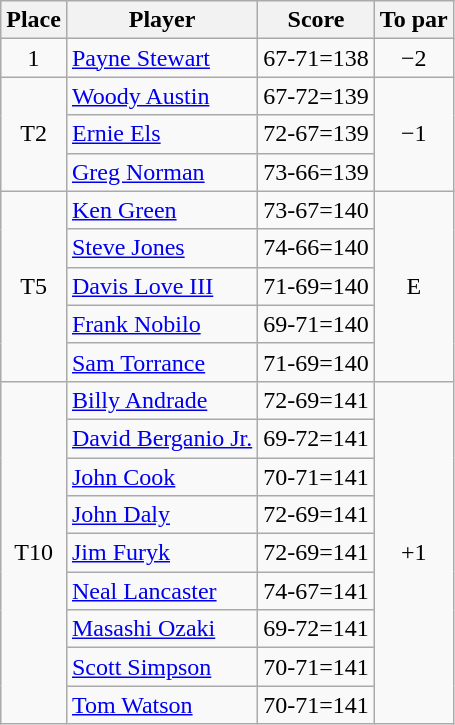<table class="wikitable">
<tr>
<th>Place</th>
<th>Player</th>
<th>Score</th>
<th>To par</th>
</tr>
<tr>
<td align=center>1</td>
<td> <a href='#'>Payne Stewart</a></td>
<td align=center>67-71=138</td>
<td align=center>−2</td>
</tr>
<tr>
<td rowspan="3" align=center>T2</td>
<td> <a href='#'>Woody Austin</a></td>
<td align=center>67-72=139</td>
<td rowspan="3" align=center>−1</td>
</tr>
<tr>
<td> <a href='#'>Ernie Els</a></td>
<td align=center>72-67=139</td>
</tr>
<tr>
<td> <a href='#'>Greg Norman</a></td>
<td align=center>73-66=139</td>
</tr>
<tr>
<td rowspan="5" align=center>T5</td>
<td> <a href='#'>Ken Green</a></td>
<td align=center>73-67=140</td>
<td rowspan="5" align=center>E</td>
</tr>
<tr>
<td> <a href='#'>Steve Jones</a></td>
<td align=center>74-66=140</td>
</tr>
<tr>
<td> <a href='#'>Davis Love III</a></td>
<td align=center>71-69=140</td>
</tr>
<tr>
<td> <a href='#'>Frank Nobilo</a></td>
<td align=center>69-71=140</td>
</tr>
<tr>
<td> <a href='#'>Sam Torrance</a></td>
<td align=center>71-69=140</td>
</tr>
<tr>
<td rowspan="9" align=center>T10</td>
<td> <a href='#'>Billy Andrade</a></td>
<td align=center>72-69=141</td>
<td rowspan="9" align=center>+1</td>
</tr>
<tr>
<td> <a href='#'>David Berganio Jr.</a></td>
<td align=center>69-72=141</td>
</tr>
<tr>
<td> <a href='#'>John Cook</a></td>
<td align=center>70-71=141</td>
</tr>
<tr>
<td> <a href='#'>John Daly</a></td>
<td align=center>72-69=141</td>
</tr>
<tr>
<td> <a href='#'>Jim Furyk</a></td>
<td align=center>72-69=141</td>
</tr>
<tr>
<td> <a href='#'>Neal Lancaster</a></td>
<td align=center>74-67=141</td>
</tr>
<tr>
<td> <a href='#'>Masashi Ozaki</a></td>
<td align=center>69-72=141</td>
</tr>
<tr>
<td> <a href='#'>Scott Simpson</a></td>
<td align=center>70-71=141</td>
</tr>
<tr>
<td> <a href='#'>Tom Watson</a></td>
<td align=center>70-71=141</td>
</tr>
</table>
